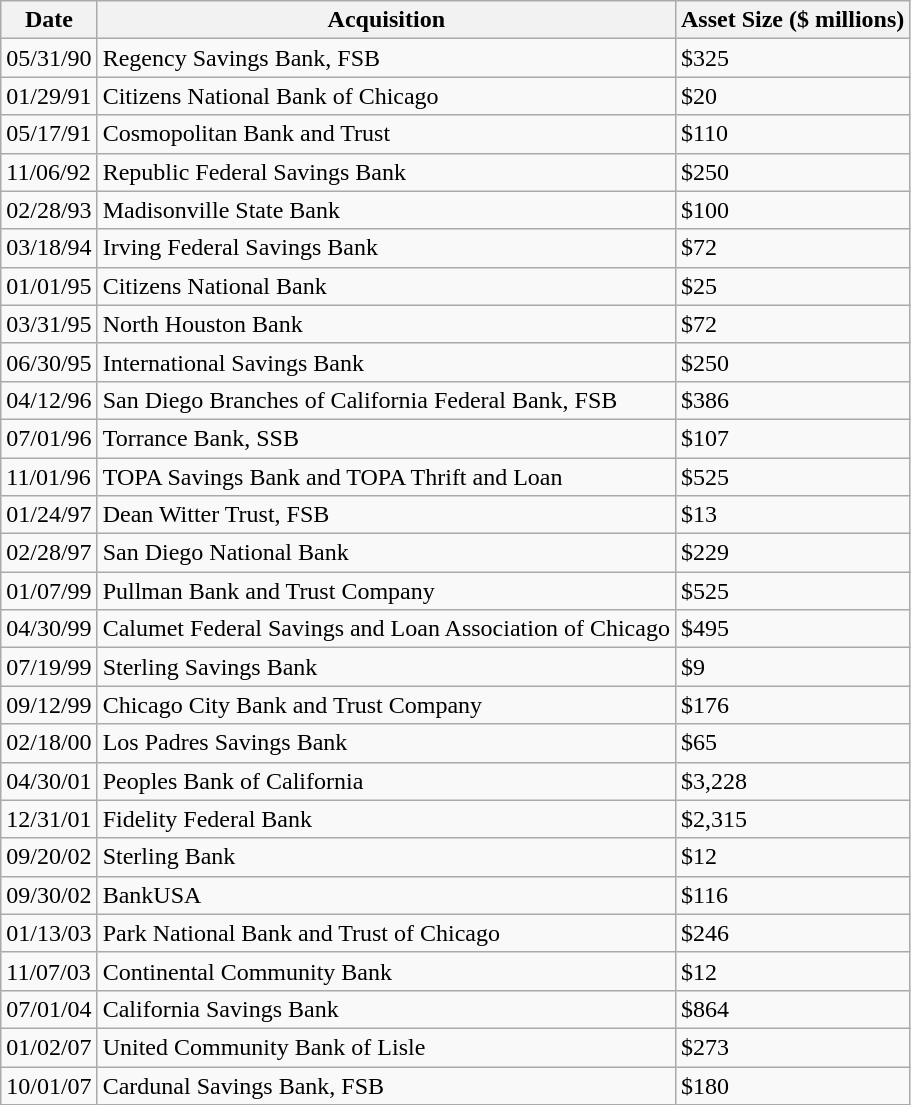<table class="wikitable">
<tr>
<th>Date</th>
<th>Acquisition </th>
<th>Asset Size ($ millions)</th>
</tr>
<tr>
<td>05/31/90</td>
<td>Regency Savings Bank, FSB</td>
<td>$325</td>
</tr>
<tr>
<td>01/29/91</td>
<td>Citizens National Bank of Chicago</td>
<td>$20</td>
</tr>
<tr>
<td>05/17/91</td>
<td>Cosmopolitan Bank and Trust</td>
<td>$110</td>
</tr>
<tr>
<td>11/06/92</td>
<td>Republic Federal Savings Bank</td>
<td>$250</td>
</tr>
<tr>
<td>02/28/93</td>
<td>Madisonville State Bank</td>
<td>$100</td>
</tr>
<tr>
<td>03/18/94</td>
<td>Irving Federal Savings Bank</td>
<td>$72</td>
</tr>
<tr>
<td>01/01/95</td>
<td>Citizens National Bank</td>
<td>$25</td>
</tr>
<tr>
<td>03/31/95</td>
<td>North Houston Bank</td>
<td>$72</td>
</tr>
<tr>
<td>06/30/95</td>
<td>International Savings Bank</td>
<td>$250</td>
</tr>
<tr>
<td>04/12/96</td>
<td>San Diego Branches of California Federal Bank, FSB</td>
<td>$386</td>
</tr>
<tr>
<td>07/01/96</td>
<td>Torrance Bank, SSB</td>
<td>$107</td>
</tr>
<tr>
<td>11/01/96</td>
<td>TOPA Savings Bank and TOPA Thrift and Loan</td>
<td>$525</td>
</tr>
<tr>
<td>01/24/97</td>
<td>Dean Witter Trust, FSB</td>
<td>$13</td>
</tr>
<tr>
<td>02/28/97</td>
<td>San Diego National Bank</td>
<td>$229</td>
</tr>
<tr>
<td>01/07/99</td>
<td>Pullman Bank and Trust Company</td>
<td>$525</td>
</tr>
<tr>
<td>04/30/99</td>
<td>Calumet Federal Savings and Loan Association of Chicago</td>
<td>$495</td>
</tr>
<tr>
<td>07/19/99</td>
<td>Sterling Savings Bank</td>
<td>$9</td>
</tr>
<tr>
<td>09/12/99</td>
<td>Chicago City Bank and Trust Company</td>
<td>$176</td>
</tr>
<tr>
<td>02/18/00</td>
<td>Los Padres Savings Bank</td>
<td>$65</td>
</tr>
<tr>
<td>04/30/01</td>
<td>Peoples Bank of California</td>
<td>$3,228</td>
</tr>
<tr>
<td>12/31/01</td>
<td>Fidelity Federal Bank</td>
<td>$2,315</td>
</tr>
<tr>
<td>09/20/02</td>
<td>Sterling Bank</td>
<td>$12</td>
</tr>
<tr>
<td>09/30/02</td>
<td>BankUSA</td>
<td>$116</td>
</tr>
<tr>
<td>01/13/03</td>
<td>Park National Bank and Trust of Chicago</td>
<td>$246</td>
</tr>
<tr>
<td>11/07/03</td>
<td>Continental Community Bank</td>
<td>$12</td>
</tr>
<tr>
<td>07/01/04</td>
<td>California Savings Bank</td>
<td>$864</td>
</tr>
<tr>
<td>01/02/07</td>
<td>United Community Bank of Lisle</td>
<td>$273</td>
</tr>
<tr>
<td>10/01/07</td>
<td>Cardunal Savings Bank, FSB</td>
<td>$180</td>
</tr>
</table>
